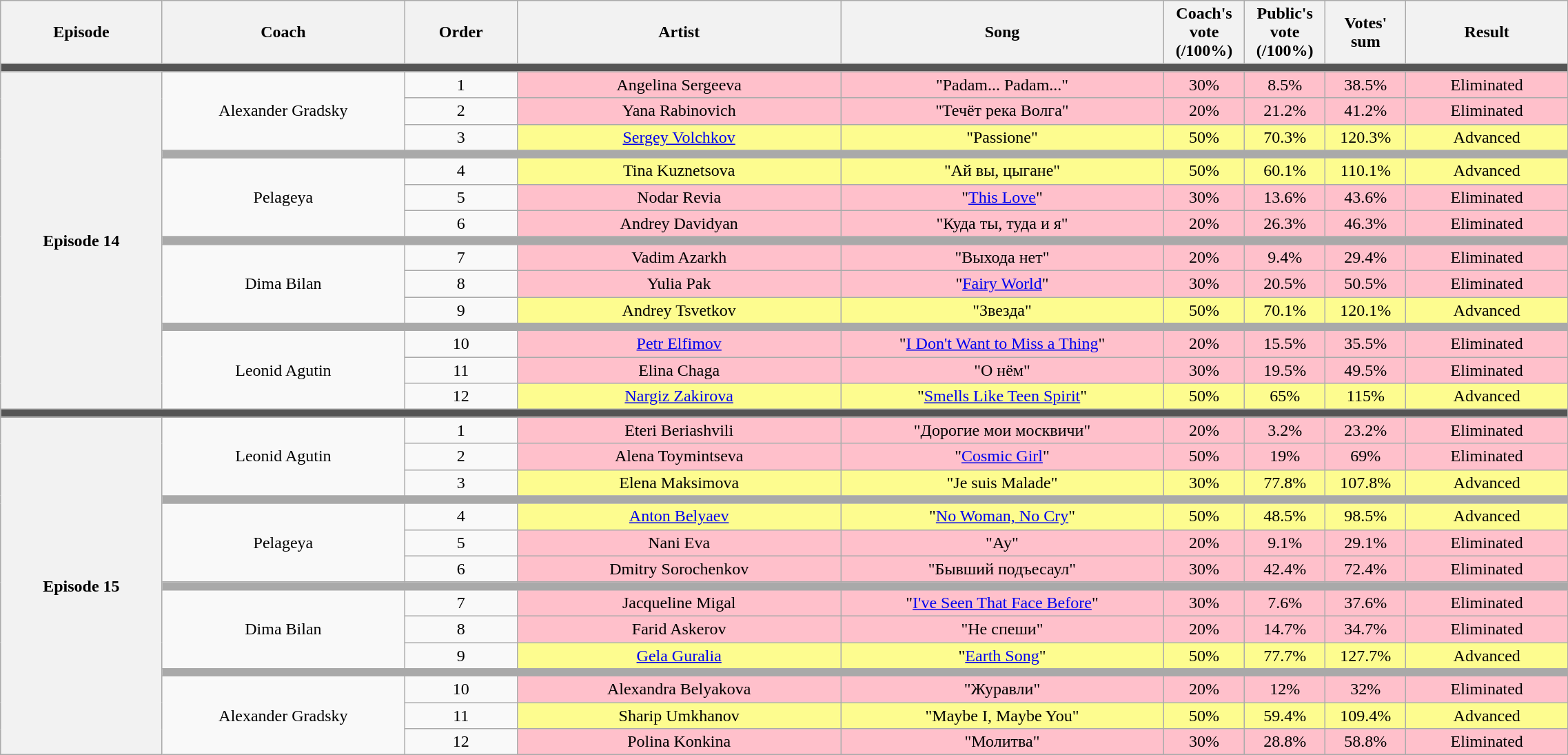<table class="wikitable" style="text-align:center; width:120%;">
<tr>
<th style="width:10%;">Episode</th>
<th style="width:15%;">Coach</th>
<th style="width:7%;">Order</th>
<th style="width:20%;">Artist</th>
<th style="width:20%;">Song</th>
<th style="width:5%;">Coach's vote (/100%)</th>
<th style="width:5%;">Public's vote (/100%)</th>
<th style="width:5%;">Votes' sum</th>
<th style="width:10%;">Result</th>
</tr>
<tr>
<td colspan="9" style="background:#555;"></td>
</tr>
<tr>
<th rowspan=15>Episode 14 <br> </th>
<td rowspan=3>Alexander Gradsky</td>
<td>1</td>
<td style="background:pink">Angelina Sergeeva</td>
<td style="background:pink">"Padam... Padam..."</td>
<td style="background:pink">30%</td>
<td style="background:pink">8.5%</td>
<td style="background:pink">38.5%</td>
<td style="background:pink">Eliminated</td>
</tr>
<tr>
<td>2</td>
<td style="background:pink">Yana Rabinovich</td>
<td style="background:pink">"Течёт река Волга"</td>
<td style="background:pink">20%</td>
<td style="background:pink">21.2%</td>
<td style="background:pink">41.2%</td>
<td style="background:pink">Eliminated</td>
</tr>
<tr>
<td>3</td>
<td style="background:#fdfc8f"><a href='#'>Sergey Volchkov</a></td>
<td style="background:#fdfc8f">"Passione"</td>
<td style="background:#fdfc8f">50%</td>
<td style="background:#fdfc8f">70.3%</td>
<td style="background:#fdfc8f">120.3%</td>
<td style="background:#fdfc8f">Advanced</td>
</tr>
<tr>
<td colspan="8" style="background:darkgray"></td>
</tr>
<tr>
<td rowspan=3>Pelageya</td>
<td>4</td>
<td style="background:#fdfc8f">Tina Kuznetsova</td>
<td style="background:#fdfc8f">"Ай вы, цыгане"</td>
<td style="background:#fdfc8f">50%</td>
<td style="background:#fdfc8f">60.1%</td>
<td style="background:#fdfc8f">110.1%</td>
<td style="background:#fdfc8f">Advanced</td>
</tr>
<tr>
<td>5</td>
<td style="background:pink">Nodar Revia</td>
<td style="background:pink">"<a href='#'>This Love</a>"</td>
<td style="background:pink">30%</td>
<td style="background:pink">13.6%</td>
<td style="background:pink">43.6%</td>
<td style="background:pink">Eliminated</td>
</tr>
<tr>
<td>6</td>
<td style="background:pink">Andrey Davidyan</td>
<td style="background:pink">"Куда ты, туда и я"</td>
<td style="background:pink">20%</td>
<td style="background:pink">26.3%</td>
<td style="background:pink">46.3%</td>
<td style="background:pink">Eliminated</td>
</tr>
<tr>
<td colspan="8" style="background:darkgray"></td>
</tr>
<tr>
<td rowspan=3>Dima Bilan</td>
<td>7</td>
<td style="background:pink">Vadim Azarkh</td>
<td style="background:pink">"Выхода нет"</td>
<td style="background:pink">20%</td>
<td style="background:pink">9.4%</td>
<td style="background:pink">29.4%</td>
<td style="background:pink">Eliminated</td>
</tr>
<tr>
<td>8</td>
<td style="background:pink">Yulia Pak</td>
<td style="background:pink">"<a href='#'>Fairy World</a>"</td>
<td style="background:pink">30%</td>
<td style="background:pink">20.5%</td>
<td style="background:pink">50.5%</td>
<td style="background:pink">Eliminated</td>
</tr>
<tr>
<td>9</td>
<td style="background:#fdfc8f">Andrey Tsvetkov</td>
<td style="background:#fdfc8f">"Звезда"</td>
<td style="background:#fdfc8f">50%</td>
<td style="background:#fdfc8f">70.1%</td>
<td style="background:#fdfc8f">120.1%</td>
<td style="background:#fdfc8f">Advanced</td>
</tr>
<tr>
<td colspan="8" style="background:darkgray"></td>
</tr>
<tr>
<td rowspan=3>Leonid Agutin</td>
<td>10</td>
<td style="background:pink"><a href='#'>Petr Elfimov</a></td>
<td style="background:pink">"<a href='#'>I Don't Want to Miss a Thing</a>"</td>
<td style="background:pink">20%</td>
<td style="background:pink">15.5%</td>
<td style="background:pink">35.5%</td>
<td style="background:pink">Eliminated</td>
</tr>
<tr>
<td>11</td>
<td style="background:pink">Elina Chaga</td>
<td style="background:pink">"О нём"</td>
<td style="background:pink">30%</td>
<td style="background:pink">19.5%</td>
<td style="background:pink">49.5%</td>
<td style="background:pink">Eliminated</td>
</tr>
<tr>
<td>12</td>
<td style="background:#fdfc8f"><a href='#'>Nargiz Zakirova</a></td>
<td style="background:#fdfc8f">"<a href='#'>Smells Like Teen Spirit</a>"</td>
<td style="background:#fdfc8f">50%</td>
<td style="background:#fdfc8f">65%</td>
<td style="background:#fdfc8f">115%</td>
<td style="background:#fdfc8f">Advanced</td>
</tr>
<tr>
<td style="background:#555555;" colspan="10"></td>
</tr>
<tr>
<th rowspan=15>Episode 15 <br> </th>
<td rowspan=3>Leonid Agutin</td>
<td>1</td>
<td style="background:pink">Eteri Beriashvili</td>
<td style="background:pink">"Дорогие мои москвичи"</td>
<td style="background:pink">20%</td>
<td style="background:pink">3.2%</td>
<td style="background:pink">23.2%</td>
<td style="background:pink">Eliminated</td>
</tr>
<tr>
<td>2</td>
<td style="background:pink">Alena Toymintseva</td>
<td style="background:pink">"<a href='#'>Cosmic Girl</a>"</td>
<td style="background:pink">50%</td>
<td style="background:pink">19%</td>
<td style="background:pink">69%</td>
<td style="background:pink">Eliminated</td>
</tr>
<tr>
<td>3</td>
<td style="background:#fdfc8f">Elena Maksimova</td>
<td style="background:#fdfc8f">"Je suis Malade"</td>
<td style="background:#fdfc8f">30%</td>
<td style="background:#fdfc8f">77.8%</td>
<td style="background:#fdfc8f">107.8%</td>
<td style="background:#fdfc8f">Advanced</td>
</tr>
<tr>
<td colspan="8" style="background:darkgray"></td>
</tr>
<tr>
<td rowspan=3>Pelageya</td>
<td>4</td>
<td style="background:#fdfc8f"><a href='#'>Anton Belyaev</a></td>
<td style="background:#fdfc8f">"<a href='#'>No Woman, No Cry</a>"</td>
<td style="background:#fdfc8f">50%</td>
<td style="background:#fdfc8f">48.5%</td>
<td style="background:#fdfc8f">98.5%</td>
<td style="background:#fdfc8f">Advanced</td>
</tr>
<tr>
<td>5</td>
<td style="background:pink">Nani Eva</td>
<td style="background:pink">"Ау"</td>
<td style="background:pink">20%</td>
<td style="background:pink">9.1%</td>
<td style="background:pink">29.1%</td>
<td style="background:pink">Eliminated</td>
</tr>
<tr>
<td>6</td>
<td style="background:pink">Dmitry Sorochenkov</td>
<td style="background:pink">"Бывший подъесаул"</td>
<td style="background:pink">30%</td>
<td style="background:pink">42.4%</td>
<td style="background:pink">72.4%</td>
<td style="background:pink">Eliminated</td>
</tr>
<tr>
<td colspan="8" style="background:darkgray"></td>
</tr>
<tr>
<td rowspan=3>Dima Bilan</td>
<td>7</td>
<td style="background:pink">Jacqueline Migal</td>
<td style="background:pink">"<a href='#'>I've Seen That Face Before</a>"</td>
<td style="background:pink">30%</td>
<td style="background:pink">7.6%</td>
<td style="background:pink">37.6%</td>
<td style="background:pink">Eliminated</td>
</tr>
<tr>
<td>8</td>
<td style="background:pink">Farid Askerov</td>
<td style="background:pink">"Не спеши"</td>
<td style="background:pink">20%</td>
<td style="background:pink">14.7%</td>
<td style="background:pink">34.7%</td>
<td style="background:pink">Eliminated</td>
</tr>
<tr>
<td>9</td>
<td style="background:#fdfc8f"><a href='#'>Gela Guralia</a></td>
<td style="background:#fdfc8f">"<a href='#'>Earth Song</a>"</td>
<td style="background:#fdfc8f">50%</td>
<td style="background:#fdfc8f">77.7%</td>
<td style="background:#fdfc8f">127.7%</td>
<td style="background:#fdfc8f">Advanced</td>
</tr>
<tr>
<td colspan="8" style="background:darkgray"></td>
</tr>
<tr>
<td rowspan=3>Alexander Gradsky</td>
<td>10</td>
<td style="background:pink">Alexandra Belyakova</td>
<td style="background:pink">"Журавли"</td>
<td style="background:pink">20%</td>
<td style="background:pink">12%</td>
<td style="background:pink">32%</td>
<td style="background:pink">Eliminated</td>
</tr>
<tr>
<td>11</td>
<td style="background:#fdfc8f">Sharip Umkhanov</td>
<td style="background:#fdfc8f">"Maybe I, Maybe You"</td>
<td style="background:#fdfc8f">50%</td>
<td style="background:#fdfc8f">59.4%</td>
<td style="background:#fdfc8f">109.4%</td>
<td style="background:#fdfc8f">Advanced</td>
</tr>
<tr>
<td>12</td>
<td style="background:pink">Polina Konkina</td>
<td style="background:pink">"Молитва"</td>
<td style="background:pink">30%</td>
<td style="background:pink">28.8%</td>
<td style="background:pink">58.8%</td>
<td style="background:pink">Eliminated</td>
</tr>
</table>
